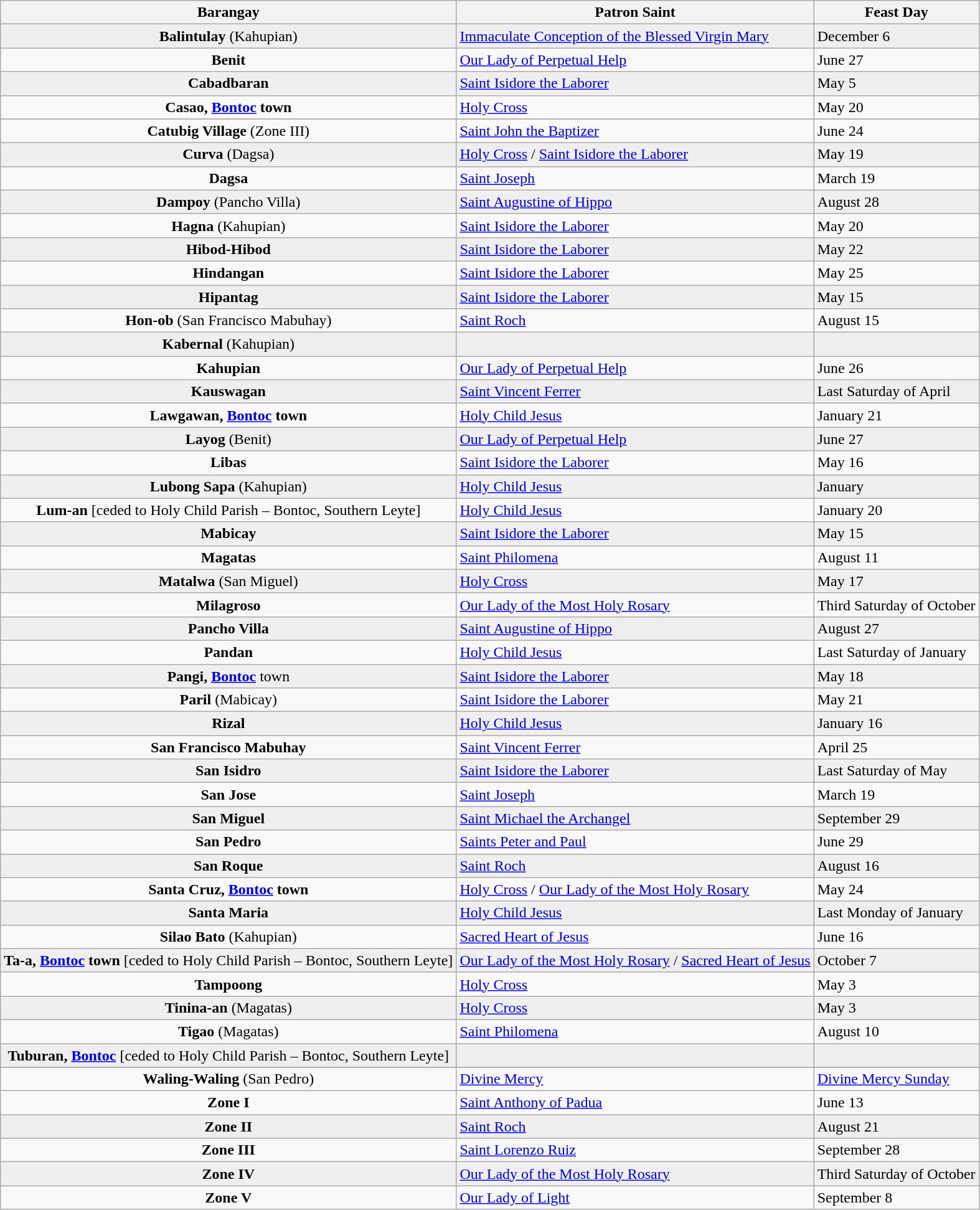<table class="collapsible collapsed wikitable toccolours" style="min-width:50em; width:auto">
<tr>
<th scope=col>Barangay</th>
<th scope=col>Patron Saint</th>
<th scope=col>Feast Day</th>
</tr>
<tr style="background:#efefef;">
<td style="text-align: center;"><strong>Balintulay</strong> (Kahupian)</td>
<td><a href='#'>Immaculate Conception of the Blessed Virgin Mary</a></td>
<td>December 6</td>
</tr>
<tr>
<td style="text-align: center;"><strong>Benit</strong></td>
<td><a href='#'>Our Lady of Perpetual Help</a></td>
<td>June 27</td>
</tr>
<tr style="background:#efefef;">
<td style="text-align: center;"><strong>Cabadbaran</strong></td>
<td><a href='#'>Saint Isidore the Laborer</a></td>
<td>May 5</td>
</tr>
<tr>
<td style="text-align: center;"><strong>Casao, <a href='#'>Bontoc</a> town</strong></td>
<td><a href='#'>Holy Cross</a></td>
<td>May 20</td>
</tr>
<tr style="background:#efefef;">
</tr>
<tr>
<td style="text-align: center;"><strong>Catubig Village</strong> (Zone III)</td>
<td><a href='#'>Saint John the Baptizer</a></td>
<td>June 24</td>
</tr>
<tr style="background:#efefef;">
<td style="text-align: center;"><strong>Curva</strong> (Dagsa)</td>
<td><a href='#'>Holy Cross</a> / <a href='#'>Saint Isidore the Laborer</a></td>
<td>May 19</td>
</tr>
<tr>
<td style="text-align: center;"><strong>Dagsa</strong></td>
<td><a href='#'>Saint Joseph</a></td>
<td>March 19</td>
</tr>
<tr style="background:#efefef;">
<td style="text-align: center;"><strong>Dampoy</strong> (Pancho Villa)</td>
<td><a href='#'>Saint Augustine of Hippo</a></td>
<td>August 28</td>
</tr>
<tr>
<td style="text-align: center;"><strong>Hagna</strong> (Kahupian)</td>
<td><a href='#'>Saint Isidore the Laborer</a></td>
<td>May 20</td>
</tr>
<tr style="background:#efefef;">
<td style="text-align: center;"><strong>Hibod-Hibod</strong></td>
<td><a href='#'>Saint Isidore the Laborer</a></td>
<td>May 22</td>
</tr>
<tr>
<td style="text-align: center;"><strong>Hindangan</strong></td>
<td><a href='#'>Saint Isidore the Laborer</a></td>
<td>May 25</td>
</tr>
<tr style="background:#efefef;">
<td style="text-align: center;"><strong>Hipantag</strong></td>
<td><a href='#'>Saint Isidore the Laborer</a></td>
<td>May 15</td>
</tr>
<tr>
<td style="text-align: center;"><strong>Hon-ob</strong> (San Francisco Mabuhay)</td>
<td><a href='#'>Saint Roch</a></td>
<td>August 15</td>
</tr>
<tr style="background:#efefef;">
<td style="text-align: center;"><strong>Kabernal</strong> (Kahupian)</td>
<td></td>
<td></td>
</tr>
<tr>
<td style="text-align: center;"><strong>Kahupian</strong></td>
<td><a href='#'>Our Lady of Perpetual Help</a></td>
<td>June 26</td>
</tr>
<tr style="background:#efefef;">
<td style="text-align: center;"><strong>Kauswagan</strong></td>
<td><a href='#'>Saint Vincent Ferrer</a></td>
<td>Last Saturday of April</td>
</tr>
<tr>
<td style="text-align: center;"><strong>Lawgawan, <a href='#'>Bontoc</a> town</strong></td>
<td><a href='#'>Holy Child Jesus</a></td>
<td>January 21</td>
</tr>
<tr style="background:#efefef;">
<td style="text-align: center;"><strong>Layog</strong> (Benit)</td>
<td><a href='#'>Our Lady of Perpetual Help</a></td>
<td>June 27</td>
</tr>
<tr>
<td style="text-align: center;"><strong>Libas</strong></td>
<td><a href='#'>Saint Isidore the Laborer</a></td>
<td>May 16</td>
</tr>
<tr style="background:#efefef;">
<td style="text-align: center;"><strong>Lubong Sapa</strong> (Kahupian)</td>
<td><a href='#'>Holy Child Jesus</a></td>
<td>January</td>
</tr>
<tr>
<td style="text-align: center;"><strong>Lum-an</strong> [ceded to Holy Child Parish – Bontoc, Southern Leyte]</td>
<td><a href='#'>Holy Child Jesus</a></td>
<td>January 20</td>
</tr>
<tr style="background:#efefef;">
<td style="text-align: center;"><strong>Mabicay</strong></td>
<td><a href='#'>Saint Isidore the Laborer</a></td>
<td>May 15</td>
</tr>
<tr>
<td style="text-align: center;"><strong>Magatas</strong></td>
<td><a href='#'>Saint Philomena</a></td>
<td>August 11</td>
</tr>
<tr style="background:#efefef;">
<td style="text-align: center;"><strong>Matalwa</strong> (San Miguel)</td>
<td><a href='#'>Holy Cross</a></td>
<td>May 17</td>
</tr>
<tr>
<td style="text-align: center;"><strong>Milagroso</strong></td>
<td><a href='#'>Our Lady of the Most Holy Rosary</a></td>
<td>Third Saturday of October</td>
</tr>
<tr style="background:#efefef;">
<td style="text-align: center;"><strong>Pancho Villa</strong></td>
<td><a href='#'>Saint Augustine of Hippo</a></td>
<td>August 27</td>
</tr>
<tr>
<td style="text-align: center;"><strong>Pandan</strong></td>
<td><a href='#'>Holy Child Jesus</a></td>
<td>Last Saturday of January</td>
</tr>
<tr style="background:#efefef;">
<td style="text-align: center;"><strong>Pangi, <a href='#'>Bontoc</a></strong> town</td>
<td><a href='#'>Saint Isidore the Laborer</a></td>
<td>May 18</td>
</tr>
<tr>
<td style="text-align: center;"><strong>Paril</strong> (Mabicay)</td>
<td><a href='#'>Saint Isidore the Laborer</a></td>
<td>May 21</td>
</tr>
<tr style="background:#efefef;">
<td style="text-align: center;"><strong>Rizal</strong></td>
<td><a href='#'>Holy Child Jesus</a></td>
<td>January 16</td>
</tr>
<tr>
<td style="text-align: center;"><strong>San Francisco Mabuhay</strong></td>
<td><a href='#'>Saint Vincent Ferrer</a></td>
<td>April 25</td>
</tr>
<tr style="background:#efefef;">
<td style="text-align: center;"><strong>San Isidro</strong></td>
<td><a href='#'>Saint Isidore the Laborer</a></td>
<td>Last Saturday of May</td>
</tr>
<tr>
<td style="text-align: center;"><strong>San Jose</strong></td>
<td><a href='#'>Saint Joseph</a></td>
<td>March 19</td>
</tr>
<tr style="background:#efefef;">
<td style="text-align: center;"><strong>San Miguel</strong></td>
<td><a href='#'>Saint Michael the Archangel</a></td>
<td>September 29</td>
</tr>
<tr>
<td style="text-align: center;"><strong>San Pedro</strong></td>
<td><a href='#'>Saints Peter and Paul</a></td>
<td>June 29</td>
</tr>
<tr style="background:#efefef;">
<td style="text-align: center;"><strong>San Roque</strong></td>
<td><a href='#'>Saint Roch</a></td>
<td>August 16</td>
</tr>
<tr>
<td style="text-align: center;"><strong>Santa Cruz, <a href='#'>Bontoc</a> town</strong></td>
<td><a href='#'>Holy Cross</a> / <a href='#'>Our Lady of the Most Holy Rosary</a></td>
<td>May 24</td>
</tr>
<tr style="background:#efefef;">
<td style="text-align: center;"><strong>Santa Maria</strong></td>
<td><a href='#'>Holy Child Jesus</a></td>
<td>Last Monday of January</td>
</tr>
<tr>
<td style="text-align: center;"><strong>Silao Bato</strong> (Kahupian)</td>
<td><a href='#'>Sacred Heart of Jesus</a></td>
<td>June 16</td>
</tr>
<tr style="background:#efefef;">
<td style="text-align: center;"><strong>Ta-a, <a href='#'>Bontoc</a> town</strong> [ceded to Holy Child Parish – Bontoc, Southern Leyte]</td>
<td><a href='#'>Our Lady of the Most Holy Rosary</a> / <a href='#'>Sacred Heart of Jesus</a></td>
<td>October 7</td>
</tr>
<tr>
<td style="text-align: center;"><strong>Tampoong</strong></td>
<td><a href='#'>Holy Cross</a></td>
<td>May 3</td>
</tr>
<tr style="background:#efefef;">
<td style="text-align: center;"><strong>Tinina-an</strong> (Magatas)</td>
<td><a href='#'>Holy Cross</a></td>
<td>May 3</td>
</tr>
<tr>
<td style="text-align: center;"><strong>Tigao</strong> (Magatas)</td>
<td><a href='#'>Saint Philomena</a></td>
<td>August 10</td>
</tr>
<tr style="background:#efefef;">
<td style="text-align: center;"><strong>Tuburan, <a href='#'>Bontoc</a></strong> [ceded to Holy Child Parish – Bontoc, Southern Leyte]</td>
<td></td>
<td></td>
</tr>
<tr>
</tr>
<tr>
<td style="text-align: center;"><strong>Waling-Waling</strong> (San Pedro)</td>
<td><a href='#'>Divine Mercy</a></td>
<td><a href='#'>Divine Mercy Sunday</a></td>
</tr>
<tr>
<td style="text-align: center;"><strong>Zone I</strong></td>
<td><a href='#'>Saint Anthony of Padua</a></td>
<td>June 13</td>
</tr>
<tr style="background:#efefef;">
<td style="text-align: center;"><strong>Zone II</strong></td>
<td><a href='#'>Saint Roch</a></td>
<td>August 21</td>
</tr>
<tr>
<td style="text-align: center;"><strong>Zone III</strong></td>
<td><a href='#'>Saint Lorenzo Ruiz</a></td>
<td>September 28</td>
</tr>
<tr style="background:#efefef;">
<td style="text-align: center;"><strong>Zone IV</strong></td>
<td><a href='#'>Our Lady of the Most Holy Rosary</a></td>
<td>Third Saturday of October</td>
</tr>
<tr>
<td style="text-align: center;"><strong>Zone V</strong></td>
<td><a href='#'>Our Lady of Light</a></td>
<td>September 8</td>
</tr>
</table>
